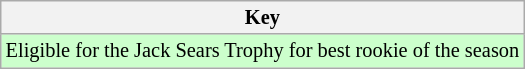<table class="wikitable" style="font-size: 85%;">
<tr>
<th colspan=2>Key</th>
</tr>
<tr style="background:#ccffcc;">
<td>Eligible for the Jack Sears Trophy for best rookie of the season</td>
</tr>
</table>
